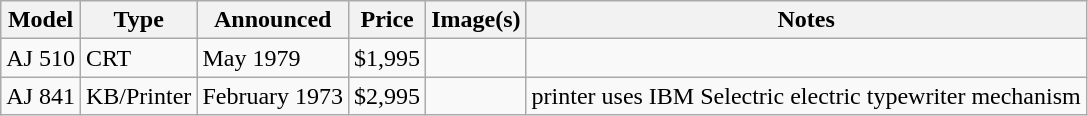<table class="wikitable sortable" border="1">
<tr>
<th data-sort-type="text">Model</th>
<th data-sort-type="text">Type</th>
<th data-sort-type="number">Announced</th>
<th data-sort-type="number">Price</th>
<th class="unsortable">Image(s)</th>
<th class="unsortable">Notes</th>
</tr>
<tr>
<td data-sort-value="AJ 510">AJ 510</td>
<td data-sort-value="CRT">CRT</td>
<td data-sort-value="197905">May 1979</td>
<td data-sort-value="1995">$1,995</td>
<td></td>
</tr>
<tr>
<td data-sort-value="AJ 841">AJ 841</td>
<td data-sort-value="KB/Printer">KB/Printer</td>
<td data-sort-value="197302">February 1973</td>
<td data-sort-value="2995">$2,995</td>
<td></td>
<td>printer uses IBM Selectric electric typewriter mechanism</td>
</tr>
</table>
